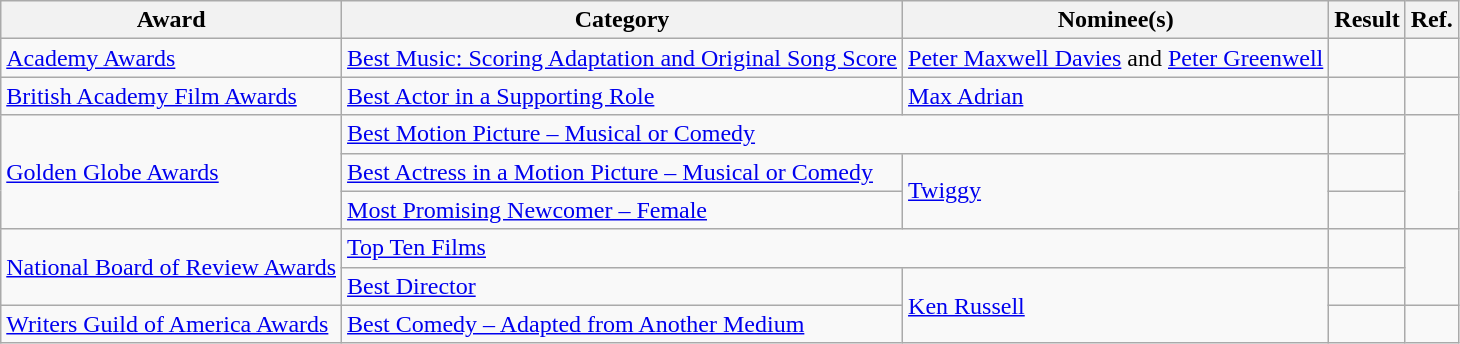<table class="wikitable plainrowheaders">
<tr>
<th>Award</th>
<th>Category</th>
<th>Nominee(s)</th>
<th>Result</th>
<th>Ref.</th>
</tr>
<tr>
<td><a href='#'>Academy Awards</a></td>
<td><a href='#'>Best Music: Scoring Adaptation and Original Song Score</a></td>
<td><a href='#'>Peter Maxwell Davies</a> and <a href='#'>Peter Greenwell</a></td>
<td></td>
<td align="center"></td>
</tr>
<tr>
<td><a href='#'>British Academy Film Awards</a></td>
<td><a href='#'>Best Actor in a Supporting Role</a></td>
<td><a href='#'>Max Adrian</a></td>
<td></td>
<td align="center"></td>
</tr>
<tr>
<td rowspan="3"><a href='#'>Golden Globe Awards</a></td>
<td colspan="2"><a href='#'>Best Motion Picture – Musical or Comedy</a></td>
<td></td>
<td align="center" rowspan="3"></td>
</tr>
<tr>
<td><a href='#'>Best Actress in a Motion Picture – Musical or Comedy</a></td>
<td rowspan="2"><a href='#'>Twiggy</a></td>
<td></td>
</tr>
<tr>
<td><a href='#'>Most Promising Newcomer – Female</a></td>
<td></td>
</tr>
<tr>
<td rowspan="2"><a href='#'>National Board of Review Awards</a></td>
<td colspan="2"><a href='#'>Top Ten Films</a></td>
<td></td>
<td align="center" rowspan="2"></td>
</tr>
<tr>
<td><a href='#'>Best Director</a></td>
<td rowspan="2"><a href='#'>Ken Russell</a></td>
<td></td>
</tr>
<tr>
<td><a href='#'>Writers Guild of America Awards</a></td>
<td><a href='#'>Best Comedy – Adapted from Another Medium</a></td>
<td></td>
<td align="center"></td>
</tr>
</table>
